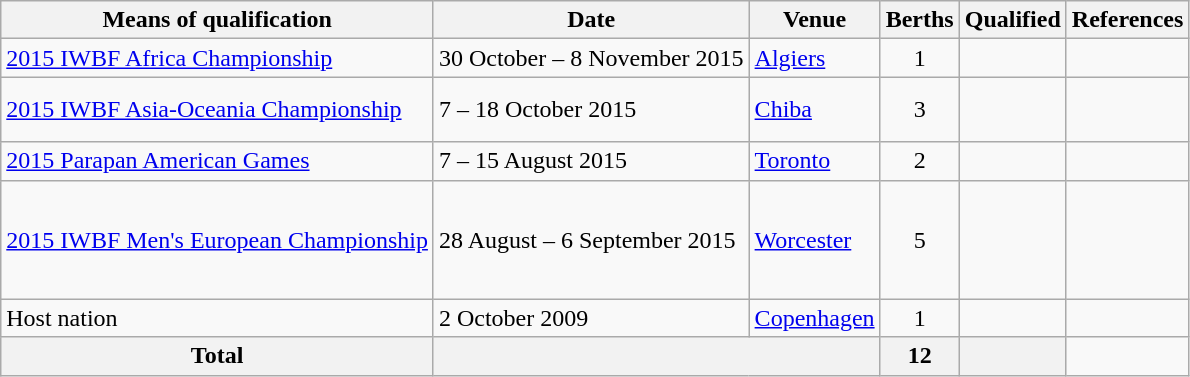<table class="wikitable">
<tr>
<th>Means of qualification</th>
<th>Date</th>
<th>Venue</th>
<th>Berths</th>
<th>Qualified</th>
<th>References</th>
</tr>
<tr>
<td><a href='#'>2015 IWBF Africa Championship</a></td>
<td>30 October – 8 November 2015</td>
<td> <a href='#'>Algiers</a></td>
<td align="center">1</td>
<td></td>
<td></td>
</tr>
<tr>
<td><a href='#'>2015 IWBF Asia-Oceania Championship</a></td>
<td>7 – 18 October 2015</td>
<td> <a href='#'>Chiba</a></td>
<td align="center">3</td>
<td><br><br> </td>
<td></td>
</tr>
<tr>
<td><a href='#'>2015 Parapan American Games</a></td>
<td>7 – 15 August 2015</td>
<td> <a href='#'>Toronto</a></td>
<td align="center">2</td>
<td><br></td>
<td></td>
</tr>
<tr>
<td><a href='#'>2015 IWBF Men's European Championship</a></td>
<td>28 August – 6 September 2015</td>
<td> <a href='#'>Worcester</a></td>
<td align="center">5</td>
<td><br><br> <br><br></td>
<td></td>
</tr>
<tr>
<td>Host nation</td>
<td>2 October 2009</td>
<td> <a href='#'>Copenhagen</a></td>
<td align="center">1</td>
<td></td>
<td></td>
</tr>
<tr>
<th>Total</th>
<th colspan="2"></th>
<th>12</th>
<th></th>
</tr>
</table>
